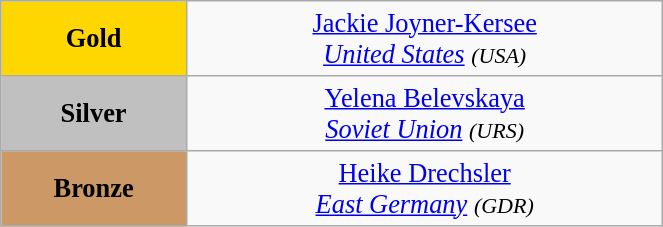<table class="wikitable" style=" text-align:center; font-size:110%;" width="35%">
<tr>
<td bgcolor="gold"><strong>Gold</strong></td>
<td> <a href='#'>Jackie Joyner-Kersee</a><br><em><a href='#'>United States</a> <small>(USA)</small></em></td>
</tr>
<tr>
<td bgcolor="silver"><strong>Silver</strong></td>
<td> <a href='#'>Yelena Belevskaya</a><br><em><a href='#'>Soviet Union</a> <small>(URS)</small></em></td>
</tr>
<tr>
<td bgcolor="CC9966"><strong>Bronze</strong></td>
<td> <a href='#'>Heike Drechsler</a><br><em><a href='#'>East Germany</a> <small>(GDR)</small></em></td>
</tr>
</table>
